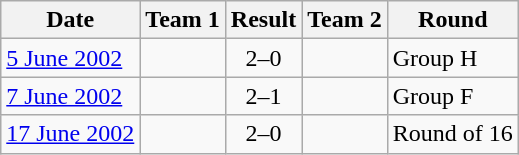<table class="wikitable">
<tr>
<th>Date</th>
<th>Team 1</th>
<th>Result</th>
<th>Team 2</th>
<th>Round</th>
</tr>
<tr>
<td><a href='#'>5 June 2002</a></td>
<td></td>
<td style="text-align:center;">2–0</td>
<td></td>
<td>Group H</td>
</tr>
<tr>
<td><a href='#'>7 June 2002</a></td>
<td></td>
<td style="text-align:center;">2–1</td>
<td></td>
<td>Group F</td>
</tr>
<tr>
<td><a href='#'>17 June 2002</a></td>
<td></td>
<td style="text-align:center;">2–0</td>
<td></td>
<td>Round of 16</td>
</tr>
</table>
